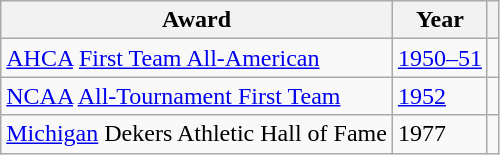<table class="wikitable">
<tr>
<th>Award</th>
<th>Year</th>
<th></th>
</tr>
<tr>
<td><a href='#'>AHCA</a> <a href='#'>First Team All-American</a></td>
<td><a href='#'>1950–51</a></td>
<td></td>
</tr>
<tr>
<td><a href='#'>NCAA</a> <a href='#'>All-Tournament First Team</a></td>
<td><a href='#'>1952</a></td>
<td></td>
</tr>
<tr>
<td><a href='#'>Michigan</a> Dekers Athletic Hall of Fame</td>
<td>1977</td>
<td></td>
</tr>
</table>
